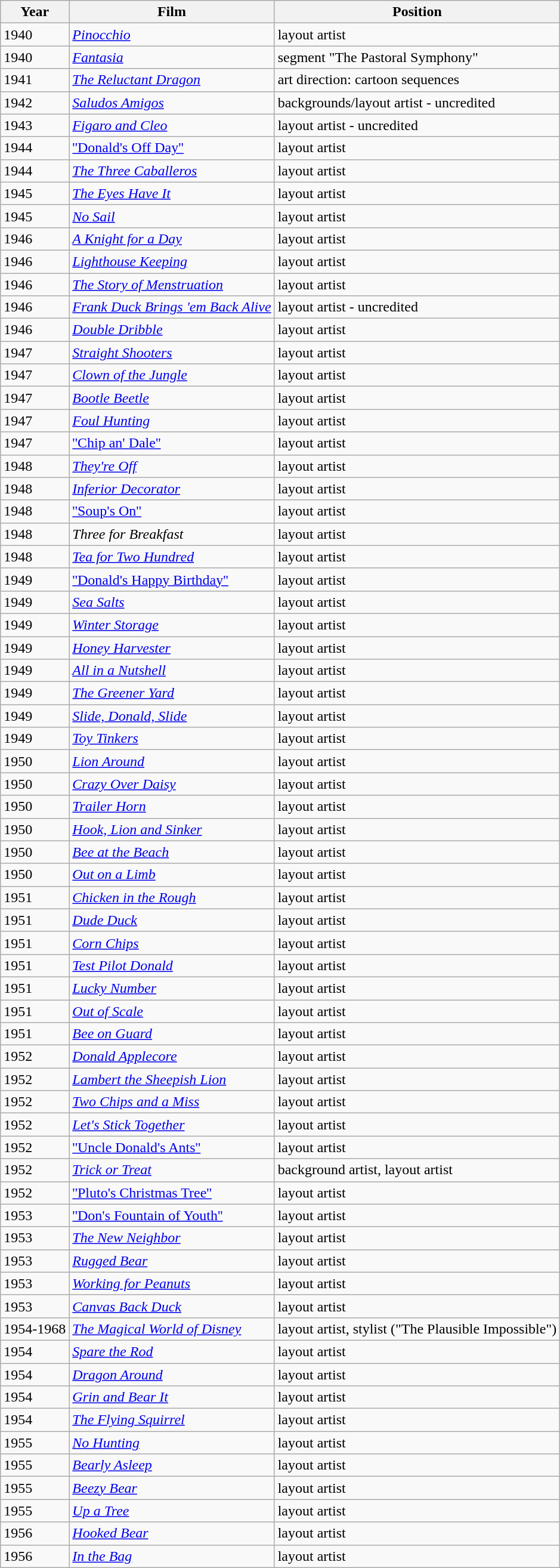<table class="wikitable">
<tr>
<th>Year</th>
<th>Film</th>
<th>Position</th>
</tr>
<tr>
<td>1940</td>
<td><a href='#'><em>Pinocchio</em></a></td>
<td>layout artist</td>
</tr>
<tr>
<td>1940</td>
<td><a href='#'><em>Fantasia</em></a></td>
<td>segment "The Pastoral Symphony"</td>
</tr>
<tr>
<td>1941</td>
<td><a href='#'><em>The Reluctant Dragon</em></a></td>
<td>art direction: cartoon sequences</td>
</tr>
<tr>
<td>1942</td>
<td><em><a href='#'>Saludos Amigos</a></em></td>
<td>backgrounds/layout artist - uncredited</td>
</tr>
<tr>
<td>1943</td>
<td><a href='#'><em>Figaro and Cleo</em></a></td>
<td>layout artist - uncredited</td>
</tr>
<tr>
<td>1944</td>
<td><a href='#'>''Donald's Off Day''</a></td>
<td>layout artist</td>
</tr>
<tr>
<td>1944</td>
<td><em><a href='#'>The Three Caballeros</a></em></td>
<td>layout artist</td>
</tr>
<tr>
<td>1945</td>
<td><a href='#'><em>The Eyes Have It</em></a></td>
<td>layout artist</td>
</tr>
<tr>
<td>1945</td>
<td><em><a href='#'>No Sail</a></em></td>
<td>layout artist</td>
</tr>
<tr>
<td>1946</td>
<td><em><a href='#'>A Knight for a Day</a></em></td>
<td>layout artist</td>
</tr>
<tr>
<td>1946</td>
<td><em><a href='#'>Lighthouse Keeping</a></em></td>
<td>layout artist</td>
</tr>
<tr>
<td>1946</td>
<td><em><a href='#'>The Story of Menstruation</a></em></td>
<td>layout artist</td>
</tr>
<tr>
<td>1946</td>
<td><a href='#'><em>Frank Duck Brings 'em Back Alive</em></a></td>
<td>layout artist - uncredited</td>
</tr>
<tr>
<td>1946</td>
<td><a href='#'><em>Double Dribble</em></a></td>
<td>layout artist</td>
</tr>
<tr>
<td>1947</td>
<td><em><a href='#'>Straight Shooters</a></em></td>
<td>layout artist</td>
</tr>
<tr>
<td>1947</td>
<td><em><a href='#'>Clown of the Jungle</a></em></td>
<td>layout artist</td>
</tr>
<tr>
<td>1947</td>
<td><em><a href='#'>Bootle Beetle</a></em></td>
<td>layout artist</td>
</tr>
<tr>
<td>1947</td>
<td><a href='#'><em>Foul Hunting</em></a></td>
<td>layout artist</td>
</tr>
<tr>
<td>1947</td>
<td><a href='#'>''Chip an' Dale''</a></td>
<td>layout artist</td>
</tr>
<tr>
<td>1948</td>
<td><a href='#'><em>They're Off</em></a></td>
<td>layout artist</td>
</tr>
<tr>
<td>1948</td>
<td><em><a href='#'>Inferior Decorator</a></em></td>
<td>layout artist</td>
</tr>
<tr>
<td>1948</td>
<td><a href='#'>''Soup's On''</a></td>
<td>layout artist</td>
</tr>
<tr>
<td>1948</td>
<td><em>Three for Breakfast</em></td>
<td>layout artist</td>
</tr>
<tr>
<td>1948</td>
<td><em><a href='#'>Tea for Two Hundred</a></em></td>
<td>layout artist</td>
</tr>
<tr>
<td>1949</td>
<td><a href='#'>''Donald's Happy Birthday''</a></td>
<td>layout artist</td>
</tr>
<tr>
<td>1949</td>
<td><em><a href='#'>Sea Salts</a></em></td>
<td>layout artist</td>
</tr>
<tr>
<td>1949</td>
<td><em><a href='#'>Winter Storage</a></em></td>
<td>layout artist</td>
</tr>
<tr>
<td>1949</td>
<td><em><a href='#'>Honey Harvester</a></em></td>
<td>layout artist</td>
</tr>
<tr>
<td>1949</td>
<td><em><a href='#'>All in a Nutshell</a></em></td>
<td>layout artist</td>
</tr>
<tr>
<td>1949</td>
<td><em><a href='#'>The Greener Yard</a></em></td>
<td>layout artist</td>
</tr>
<tr>
<td>1949</td>
<td><em><a href='#'>Slide, Donald, Slide</a></em></td>
<td>layout artist</td>
</tr>
<tr>
<td>1949</td>
<td><em><a href='#'>Toy Tinkers</a></em></td>
<td>layout artist</td>
</tr>
<tr>
<td>1950</td>
<td><em><a href='#'>Lion Around</a></em></td>
<td>layout artist</td>
</tr>
<tr>
<td>1950</td>
<td><em><a href='#'>Crazy Over Daisy</a></em></td>
<td>layout artist</td>
</tr>
<tr>
<td>1950</td>
<td><em><a href='#'>Trailer Horn</a></em></td>
<td>layout artist</td>
</tr>
<tr>
<td>1950</td>
<td><em><a href='#'>Hook, Lion and Sinker</a></em></td>
<td>layout artist</td>
</tr>
<tr>
<td>1950</td>
<td><em><a href='#'>Bee at the Beach</a></em></td>
<td>layout artist</td>
</tr>
<tr>
<td>1950</td>
<td><a href='#'><em>Out on a Limb</em></a></td>
<td>layout artist</td>
</tr>
<tr>
<td>1951</td>
<td><a href='#'><em>Chicken in the Rough</em></a></td>
<td>layout artist</td>
</tr>
<tr>
<td>1951</td>
<td><em><a href='#'>Dude Duck</a></em></td>
<td>layout artist</td>
</tr>
<tr>
<td>1951</td>
<td><em><a href='#'>Corn Chips</a></em></td>
<td>layout artist</td>
</tr>
<tr>
<td>1951</td>
<td><em><a href='#'>Test Pilot Donald</a></em></td>
<td>layout artist</td>
</tr>
<tr>
<td>1951</td>
<td><a href='#'><em>Lucky Number</em></a></td>
<td>layout artist</td>
</tr>
<tr>
<td>1951</td>
<td><em><a href='#'>Out of Scale</a></em></td>
<td>layout artist</td>
</tr>
<tr>
<td>1951</td>
<td><em><a href='#'>Bee on Guard</a></em></td>
<td>layout artist</td>
</tr>
<tr>
<td>1952</td>
<td><em><a href='#'>Donald Applecore</a></em></td>
<td>layout artist</td>
</tr>
<tr>
<td>1952</td>
<td><em><a href='#'>Lambert the Sheepish Lion</a></em></td>
<td>layout artist</td>
</tr>
<tr>
<td>1952</td>
<td><em><a href='#'>Two Chips and a Miss</a></em></td>
<td>layout artist</td>
</tr>
<tr>
<td>1952</td>
<td><a href='#'><em>Let's Stick Together</em></a></td>
<td>layout artist</td>
</tr>
<tr>
<td>1952</td>
<td><a href='#'>''Uncle Donald's Ants''</a></td>
<td>layout artist</td>
</tr>
<tr>
<td>1952</td>
<td><a href='#'><em>Trick or Treat</em></a></td>
<td>background artist, layout artist</td>
</tr>
<tr>
<td>1952</td>
<td><a href='#'>''Pluto's Christmas Tree''</a></td>
<td>layout artist</td>
</tr>
<tr>
<td>1953</td>
<td><a href='#'>''Don's Fountain of Youth''</a></td>
<td>layout artist</td>
</tr>
<tr>
<td>1953</td>
<td><em><a href='#'>The New Neighbor</a></em></td>
<td>layout artist</td>
</tr>
<tr>
<td>1953</td>
<td><em><a href='#'>Rugged Bear</a></em></td>
<td>layout artist</td>
</tr>
<tr>
<td>1953</td>
<td><em><a href='#'>Working for Peanuts</a></em></td>
<td>layout artist</td>
</tr>
<tr>
<td>1953</td>
<td><em><a href='#'>Canvas Back Duck</a></em></td>
<td>layout artist</td>
</tr>
<tr>
<td>1954-1968</td>
<td><em><a href='#'>The Magical World of Disney</a></em></td>
<td>layout artist, stylist ("The Plausible Impossible")</td>
</tr>
<tr>
<td>1954</td>
<td><a href='#'><em>Spare the Rod</em></a></td>
<td>layout artist</td>
</tr>
<tr>
<td>1954</td>
<td><em><a href='#'>Dragon Around</a></em></td>
<td>layout artist</td>
</tr>
<tr>
<td>1954</td>
<td><a href='#'><em>Grin and Bear It</em></a></td>
<td>layout artist</td>
</tr>
<tr>
<td>1954</td>
<td><em><a href='#'>The Flying Squirrel</a></em></td>
<td>layout artist</td>
</tr>
<tr>
<td>1955</td>
<td><em><a href='#'>No Hunting</a></em></td>
<td>layout artist</td>
</tr>
<tr>
<td>1955</td>
<td><em><a href='#'>Bearly Asleep</a></em></td>
<td>layout artist</td>
</tr>
<tr>
<td>1955</td>
<td><em><a href='#'>Beezy Bear</a></em></td>
<td>layout artist</td>
</tr>
<tr>
<td>1955</td>
<td><a href='#'><em>Up a Tree</em></a></td>
<td>layout artist</td>
</tr>
<tr>
<td>1956</td>
<td><em><a href='#'>Hooked Bear</a></em></td>
<td>layout artist</td>
</tr>
<tr>
<td>1956</td>
<td><em><a href='#'>In the Bag</a></em></td>
<td>layout artist</td>
</tr>
</table>
